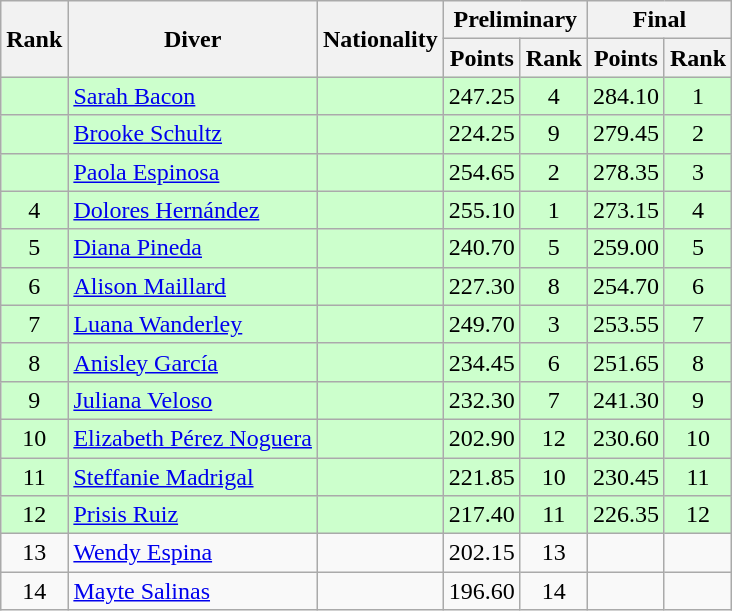<table class="wikitable sortable" style="font-size:100%">
<tr>
<th rowspan="2">Rank</th>
<th rowspan="2">Diver</th>
<th rowspan="2">Nationality</th>
<th colspan="2">Preliminary</th>
<th colspan="2">Final</th>
</tr>
<tr>
<th>Points</th>
<th>Rank</th>
<th>Points</th>
<th>Rank</th>
</tr>
<tr bgcolor=ccffcc>
<td align=center></td>
<td><a href='#'>Sarah Bacon</a></td>
<td></td>
<td align=center>247.25</td>
<td align=center>4</td>
<td align=center>284.10</td>
<td align=center>1</td>
</tr>
<tr bgcolor=ccffcc>
<td align=center></td>
<td><a href='#'>Brooke Schultz</a></td>
<td></td>
<td align=center>224.25</td>
<td align=center>9</td>
<td align=center>279.45</td>
<td align=center>2</td>
</tr>
<tr bgcolor=ccffcc>
<td align=center></td>
<td><a href='#'>Paola Espinosa</a></td>
<td></td>
<td align=center>254.65</td>
<td align=center>2</td>
<td align=center>278.35</td>
<td align=center>3</td>
</tr>
<tr bgcolor=ccffcc>
<td align=center>4</td>
<td><a href='#'>Dolores Hernández</a></td>
<td></td>
<td align=center>255.10</td>
<td align=center>1</td>
<td align=center>273.15</td>
<td align=center>4</td>
</tr>
<tr bgcolor=ccffcc>
<td align=center>5</td>
<td><a href='#'>Diana Pineda</a></td>
<td></td>
<td align=center>240.70</td>
<td align=center>5</td>
<td align=center>259.00</td>
<td align=center>5</td>
</tr>
<tr bgcolor=ccffcc>
<td align=center>6</td>
<td><a href='#'>Alison Maillard</a></td>
<td></td>
<td align=center>227.30</td>
<td align=center>8</td>
<td align=center>254.70</td>
<td align=center>6</td>
</tr>
<tr bgcolor=ccffcc>
<td align=center>7</td>
<td><a href='#'>Luana Wanderley</a></td>
<td></td>
<td align=center>249.70</td>
<td align=center>3</td>
<td align=center>253.55</td>
<td align=center>7</td>
</tr>
<tr bgcolor=ccffcc>
<td align=center>8</td>
<td><a href='#'>Anisley García</a></td>
<td></td>
<td align=center>234.45</td>
<td align=center>6</td>
<td align=center>251.65</td>
<td align=center>8</td>
</tr>
<tr bgcolor=ccffcc>
<td align=center>9</td>
<td><a href='#'>Juliana Veloso</a></td>
<td></td>
<td align=center>232.30</td>
<td align=center>7</td>
<td align=center>241.30</td>
<td align=center>9</td>
</tr>
<tr bgcolor=ccffcc>
<td align=center>10</td>
<td><a href='#'>Elizabeth Pérez Noguera</a></td>
<td></td>
<td align=center>202.90</td>
<td align=center>12</td>
<td align=center>230.60</td>
<td align=center>10</td>
</tr>
<tr bgcolor=ccffcc>
<td align=center>11</td>
<td><a href='#'>Steffanie Madrigal</a></td>
<td></td>
<td align=center>221.85</td>
<td align=center>10</td>
<td align=center>230.45</td>
<td align=center>11</td>
</tr>
<tr bgcolor=ccffcc>
<td align=center>12</td>
<td><a href='#'>Prisis Ruiz</a></td>
<td></td>
<td align=center>217.40</td>
<td align=center>11</td>
<td align=center>226.35</td>
<td align=center>12</td>
</tr>
<tr>
<td align=center>13</td>
<td><a href='#'>Wendy Espina</a></td>
<td></td>
<td align=center>202.15</td>
<td align=center>13</td>
<td align=center></td>
<td align=center></td>
</tr>
<tr>
<td align=center>14</td>
<td><a href='#'>Mayte Salinas</a></td>
<td></td>
<td align=center>196.60</td>
<td align=center>14</td>
<td align=center></td>
<td align=center></td>
</tr>
</table>
